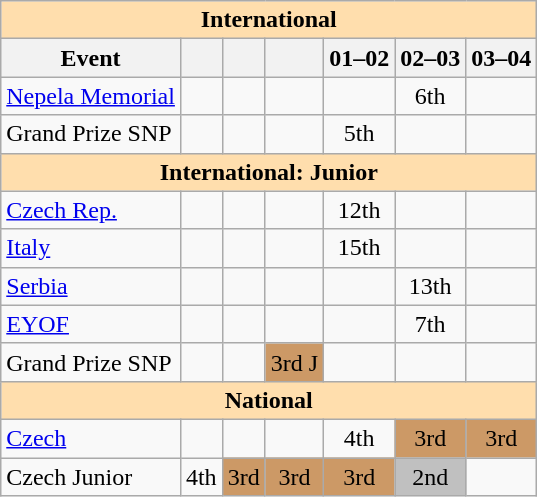<table class="wikitable" style="text-align:center">
<tr>
<th style="background-color: #ffdead; " colspan=7 align=center>International</th>
</tr>
<tr>
<th>Event</th>
<th></th>
<th></th>
<th></th>
<th>01–02</th>
<th>02–03</th>
<th>03–04</th>
</tr>
<tr>
<td align=left><a href='#'>Nepela Memorial</a></td>
<td></td>
<td></td>
<td></td>
<td></td>
<td>6th</td>
<td></td>
</tr>
<tr>
<td align=left>Grand Prize SNP</td>
<td></td>
<td></td>
<td></td>
<td>5th</td>
<td></td>
<td></td>
</tr>
<tr>
<th style="background-color: #ffdead; " colspan=7 align=center>International: Junior</th>
</tr>
<tr>
<td align=left> <a href='#'>Czech Rep.</a></td>
<td></td>
<td></td>
<td></td>
<td>12th</td>
<td></td>
<td></td>
</tr>
<tr>
<td align=left> <a href='#'>Italy</a></td>
<td></td>
<td></td>
<td></td>
<td>15th</td>
<td></td>
<td></td>
</tr>
<tr>
<td align=left> <a href='#'>Serbia</a></td>
<td></td>
<td></td>
<td></td>
<td></td>
<td>13th</td>
<td></td>
</tr>
<tr>
<td align=left><a href='#'>EYOF</a></td>
<td></td>
<td></td>
<td></td>
<td></td>
<td>7th</td>
<td></td>
</tr>
<tr>
<td align=left>Grand Prize SNP</td>
<td></td>
<td></td>
<td bgcolor=cc9966>3rd J</td>
<td></td>
<td></td>
<td></td>
</tr>
<tr>
<th style="background-color: #ffdead; " colspan=7 align=center>National</th>
</tr>
<tr>
<td align=left><a href='#'>Czech</a></td>
<td></td>
<td></td>
<td></td>
<td>4th</td>
<td bgcolor=cc9966>3rd</td>
<td bgcolor=cc9966>3rd</td>
</tr>
<tr>
<td align=left>Czech Junior</td>
<td>4th</td>
<td bgcolor=cc9966>3rd</td>
<td bgcolor=cc9966>3rd</td>
<td bgcolor=cc9966>3rd</td>
<td bgcolor=silver>2nd</td>
<td></td>
</tr>
</table>
